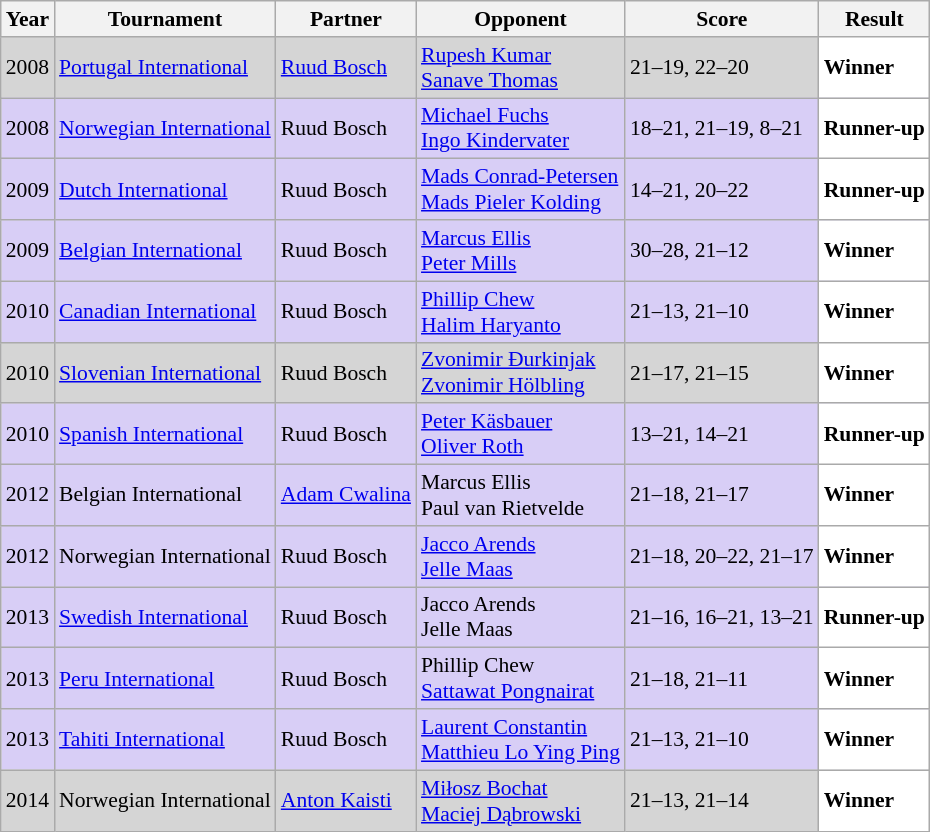<table class="sortable wikitable" style="font-size: 90%;">
<tr>
<th>Year</th>
<th>Tournament</th>
<th>Partner</th>
<th>Opponent</th>
<th>Score</th>
<th>Result</th>
</tr>
<tr style="background:#D5D5D5">
<td align="center">2008</td>
<td align="left"><a href='#'>Portugal International</a></td>
<td align="left"> <a href='#'>Ruud Bosch</a></td>
<td align="left"> <a href='#'>Rupesh Kumar</a><br> <a href='#'>Sanave Thomas</a></td>
<td align="left">21–19, 22–20</td>
<td style="text-align:left; background:white"> <strong>Winner</strong></td>
</tr>
<tr style="background:#D8CEF6">
<td align="center">2008</td>
<td align="left"><a href='#'>Norwegian International</a></td>
<td align="left"> Ruud Bosch</td>
<td align="left"> <a href='#'>Michael Fuchs</a><br> <a href='#'>Ingo Kindervater</a></td>
<td align="left">18–21, 21–19, 8–21</td>
<td style="text-align:left; background:white"> <strong>Runner-up</strong></td>
</tr>
<tr style="background:#D8CEF6">
<td align="center">2009</td>
<td align="left"><a href='#'>Dutch International</a></td>
<td align="left"> Ruud Bosch</td>
<td align="left"> <a href='#'>Mads Conrad-Petersen</a><br> <a href='#'>Mads Pieler Kolding</a></td>
<td align="left">14–21, 20–22</td>
<td style="text-align:left; background:white"> <strong>Runner-up</strong></td>
</tr>
<tr style="background:#D8CEF6">
<td align="center">2009</td>
<td align="left"><a href='#'>Belgian International</a></td>
<td align="left"> Ruud Bosch</td>
<td align="left"> <a href='#'>Marcus Ellis</a><br> <a href='#'>Peter Mills</a></td>
<td align="left">30–28, 21–12</td>
<td style="text-align:left; background:white"> <strong>Winner</strong></td>
</tr>
<tr style="background:#D8CEF6">
<td align="center">2010</td>
<td align="left"><a href='#'>Canadian International</a></td>
<td align="left"> Ruud Bosch</td>
<td align="left"> <a href='#'>Phillip Chew</a><br> <a href='#'>Halim Haryanto</a></td>
<td align="left">21–13, 21–10</td>
<td style="text-align:left; background:white"> <strong>Winner</strong></td>
</tr>
<tr style="background:#D5D5D5">
<td align="center">2010</td>
<td align="left"><a href='#'>Slovenian International</a></td>
<td align="left"> Ruud Bosch</td>
<td align="left"> <a href='#'>Zvonimir Đurkinjak</a><br> <a href='#'>Zvonimir Hölbling</a></td>
<td align="left">21–17, 21–15</td>
<td style="text-align:left; background:white"> <strong>Winner</strong></td>
</tr>
<tr style="background:#D8CEF6">
<td align="center">2010</td>
<td align="left"><a href='#'>Spanish International</a></td>
<td align="left"> Ruud Bosch</td>
<td align="left"> <a href='#'>Peter Käsbauer</a><br> <a href='#'>Oliver Roth</a></td>
<td align="left">13–21, 14–21</td>
<td style="text-align:left; background:white"> <strong>Runner-up</strong></td>
</tr>
<tr style="background:#D8CEF6">
<td align="center">2012</td>
<td align="left">Belgian International</td>
<td align="left"> <a href='#'>Adam Cwalina</a></td>
<td align="left"> Marcus Ellis<br> Paul van Rietvelde</td>
<td align="left">21–18, 21–17</td>
<td style="text-align:left; background:white"> <strong>Winner</strong></td>
</tr>
<tr style="background:#D8CEF6">
<td align="center">2012</td>
<td align="left">Norwegian International</td>
<td align="left"> Ruud Bosch</td>
<td align="left"> <a href='#'>Jacco Arends</a><br> <a href='#'>Jelle Maas</a></td>
<td align="left">21–18, 20–22, 21–17</td>
<td style="text-align:left; background:white"> <strong>Winner</strong></td>
</tr>
<tr style="background:#D8CEF6">
<td align="center">2013</td>
<td align="left"><a href='#'>Swedish International</a></td>
<td align="left"> Ruud Bosch</td>
<td align="left"> Jacco Arends<br> Jelle Maas</td>
<td align="left">21–16, 16–21, 13–21</td>
<td style="text-align:left; background:white"> <strong>Runner-up</strong></td>
</tr>
<tr style="background:#D8CEF6">
<td align="center">2013</td>
<td align="left"><a href='#'>Peru International</a></td>
<td align="left"> Ruud Bosch</td>
<td align="left"> Phillip Chew<br> <a href='#'>Sattawat Pongnairat</a></td>
<td align="left">21–18, 21–11</td>
<td style="text-align:left; background:white"> <strong>Winner</strong></td>
</tr>
<tr style="background:#D8CEF6">
<td align="center">2013</td>
<td align="left"><a href='#'>Tahiti International</a></td>
<td align="left"> Ruud Bosch</td>
<td align="left"> <a href='#'>Laurent Constantin</a><br> <a href='#'>Matthieu Lo Ying Ping</a></td>
<td align="left">21–13, 21–10</td>
<td style="text-align:left; background:white"> <strong>Winner</strong></td>
</tr>
<tr style="background:#D5D5D5">
<td align="center">2014</td>
<td align="left">Norwegian International</td>
<td align="left"> <a href='#'>Anton Kaisti</a></td>
<td align="left"> <a href='#'>Miłosz Bochat</a><br> <a href='#'>Maciej Dąbrowski</a></td>
<td align="left">21–13, 21–14</td>
<td style="text-align:left; background:white"> <strong>Winner</strong></td>
</tr>
</table>
